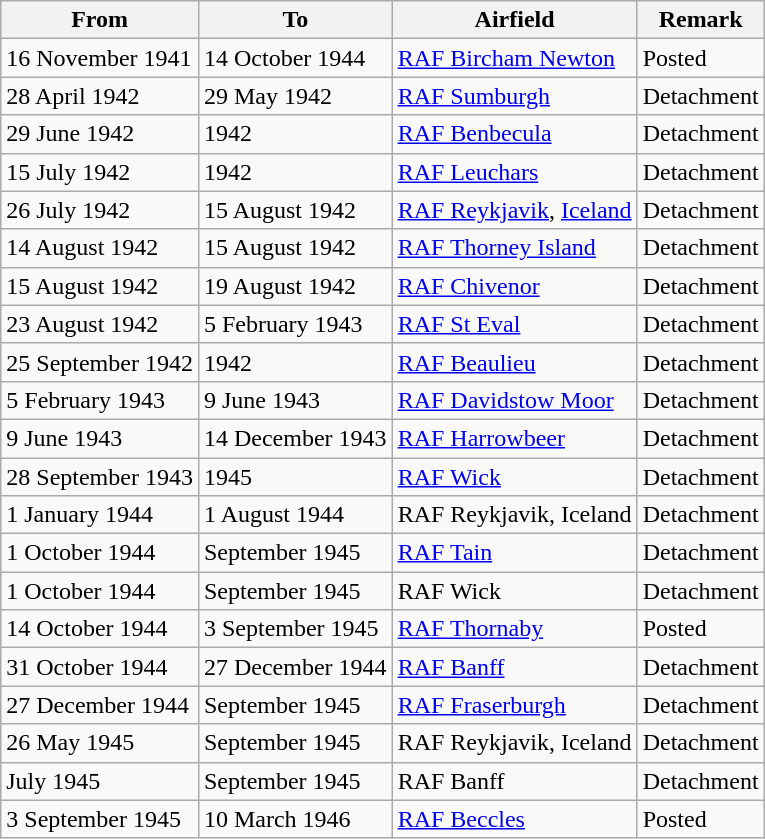<table class="wikitable">
<tr>
<th>From</th>
<th>To</th>
<th>Airfield</th>
<th>Remark</th>
</tr>
<tr>
<td>16 November 1941</td>
<td>14 October 1944</td>
<td><a href='#'>RAF Bircham Newton</a></td>
<td>Posted</td>
</tr>
<tr>
<td>28 April 1942</td>
<td>29 May 1942</td>
<td><a href='#'>RAF Sumburgh</a></td>
<td>Detachment</td>
</tr>
<tr>
<td>29 June 1942</td>
<td>1942</td>
<td><a href='#'>RAF Benbecula</a></td>
<td>Detachment</td>
</tr>
<tr>
<td>15 July 1942</td>
<td>1942</td>
<td><a href='#'>RAF Leuchars</a></td>
<td>Detachment</td>
</tr>
<tr>
<td>26 July 1942</td>
<td>15 August 1942</td>
<td><a href='#'>RAF Reykjavik</a>, <a href='#'>Iceland</a></td>
<td>Detachment</td>
</tr>
<tr>
<td>14 August 1942</td>
<td>15 August 1942</td>
<td><a href='#'>RAF Thorney Island</a></td>
<td>Detachment</td>
</tr>
<tr>
<td>15 August 1942</td>
<td>19 August 1942</td>
<td><a href='#'>RAF Chivenor</a></td>
<td>Detachment</td>
</tr>
<tr>
<td>23 August 1942</td>
<td>5 February 1943</td>
<td><a href='#'>RAF St Eval</a></td>
<td>Detachment</td>
</tr>
<tr>
<td>25 September 1942</td>
<td>1942</td>
<td><a href='#'>RAF Beaulieu</a></td>
<td>Detachment</td>
</tr>
<tr>
<td>5 February 1943</td>
<td>9 June 1943</td>
<td><a href='#'>RAF Davidstow Moor</a></td>
<td>Detachment</td>
</tr>
<tr>
<td>9 June 1943</td>
<td>14 December 1943</td>
<td><a href='#'>RAF Harrowbeer</a></td>
<td>Detachment</td>
</tr>
<tr>
<td>28 September 1943</td>
<td>1945</td>
<td><a href='#'>RAF Wick</a></td>
<td>Detachment</td>
</tr>
<tr>
<td>1 January 1944</td>
<td>1 August 1944</td>
<td>RAF Reykjavik, Iceland</td>
<td>Detachment</td>
</tr>
<tr>
<td>1 October 1944</td>
<td>September 1945</td>
<td><a href='#'>RAF Tain</a></td>
<td>Detachment</td>
</tr>
<tr>
<td>1 October 1944</td>
<td>September 1945</td>
<td>RAF Wick</td>
<td>Detachment</td>
</tr>
<tr>
<td>14 October 1944</td>
<td>3 September 1945</td>
<td><a href='#'>RAF Thornaby</a></td>
<td>Posted</td>
</tr>
<tr>
<td>31 October 1944</td>
<td>27 December 1944</td>
<td><a href='#'>RAF Banff</a></td>
<td>Detachment</td>
</tr>
<tr>
<td>27 December 1944</td>
<td>September 1945</td>
<td><a href='#'>RAF Fraserburgh</a></td>
<td>Detachment</td>
</tr>
<tr>
<td>26 May 1945</td>
<td>September 1945</td>
<td>RAF Reykjavik, Iceland</td>
<td>Detachment</td>
</tr>
<tr>
<td>July 1945</td>
<td>September 1945</td>
<td>RAF Banff</td>
<td>Detachment</td>
</tr>
<tr>
<td>3 September 1945</td>
<td>10 March 1946</td>
<td><a href='#'>RAF Beccles</a></td>
<td>Posted</td>
</tr>
</table>
